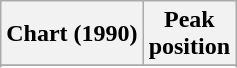<table class="wikitable sortable">
<tr>
<th align="left">Chart (1990)</th>
<th align="center">Peak<br>position</th>
</tr>
<tr>
</tr>
<tr>
</tr>
</table>
